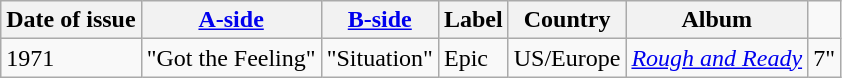<table class="wikitable">
<tr>
<th>Date of issue</th>
<th><a href='#'>A-side</a></th>
<th><a href='#'>B-side</a></th>
<th>Label</th>
<th>Country</th>
<th>Album</th>
</tr>
<tr>
<td>1971</td>
<td>"Got the Feeling"</td>
<td>"Situation"</td>
<td>Epic</td>
<td>US/Europe</td>
<td><em><a href='#'>Rough and Ready</a></em></td>
<td align="center">7"</td>
</tr>
</table>
